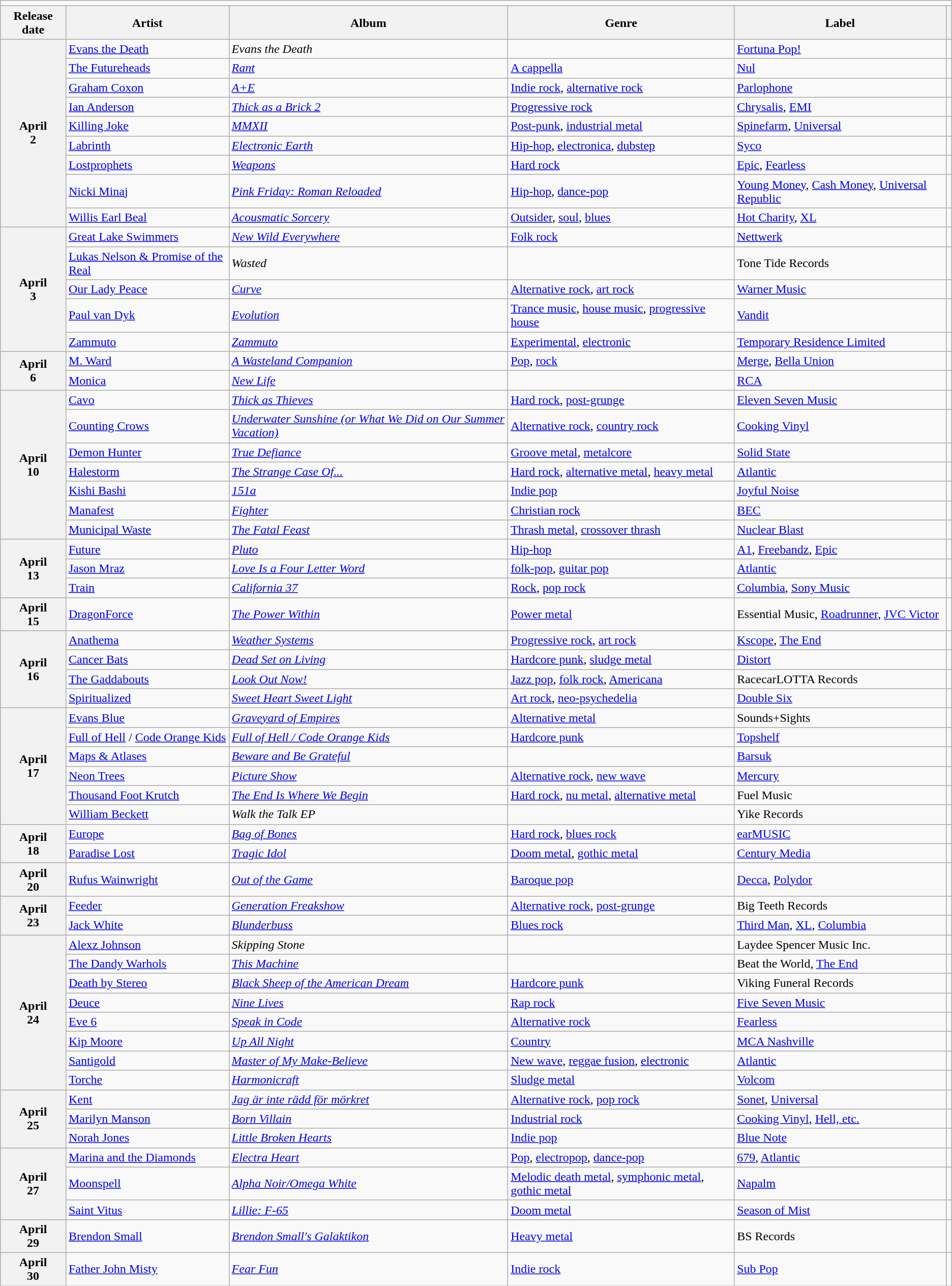<table class="wikitable plainrowheaders">
<tr>
<td colspan="6" style="text-align:center;"></td>
</tr>
<tr>
<th scope="col">Release date</th>
<th scope="col">Artist</th>
<th scope="col">Album</th>
<th scope="col">Genre</th>
<th scope="col">Label</th>
<th scope="col"></th>
</tr>
<tr>
<th scope="row" rowspan="9" style="text-align:center;">April<br>2</th>
<td><a href='#'>Evans the Death</a></td>
<td><em>Evans the Death</em></td>
<td></td>
<td><a href='#'>Fortuna Pop!</a></td>
<td></td>
</tr>
<tr>
<td><a href='#'>The Futureheads</a></td>
<td><em><a href='#'>Rant</a></em></td>
<td><a href='#'>A cappella</a></td>
<td><a href='#'>Nul</a></td>
<td></td>
</tr>
<tr>
<td><a href='#'>Graham Coxon</a></td>
<td><em><a href='#'>A+E</a></em></td>
<td><a href='#'>Indie rock</a>, <a href='#'>alternative rock</a></td>
<td><a href='#'>Parlophone</a></td>
<td></td>
</tr>
<tr>
<td><a href='#'>Ian Anderson</a></td>
<td><em><a href='#'>Thick as a Brick 2</a></em></td>
<td><a href='#'>Progressive rock</a></td>
<td><a href='#'>Chrysalis</a>, <a href='#'>EMI</a></td>
<td></td>
</tr>
<tr>
<td><a href='#'>Killing Joke</a></td>
<td><em><a href='#'>MMXII</a></em></td>
<td><a href='#'>Post-punk</a>, <a href='#'>industrial metal</a></td>
<td><a href='#'>Spinefarm</a>, <a href='#'>Universal</a></td>
<td></td>
</tr>
<tr>
<td><a href='#'>Labrinth</a></td>
<td><em><a href='#'>Electronic Earth</a></em></td>
<td><a href='#'>Hip-hop</a>, <a href='#'>electronica</a>, <a href='#'>dubstep</a></td>
<td><a href='#'>Syco</a></td>
<td></td>
</tr>
<tr>
<td><a href='#'>Lostprophets</a></td>
<td><em><a href='#'>Weapons</a></em></td>
<td><a href='#'>Hard rock</a></td>
<td><a href='#'>Epic</a>, <a href='#'>Fearless</a></td>
<td></td>
</tr>
<tr>
<td><a href='#'>Nicki Minaj</a></td>
<td><em><a href='#'>Pink Friday: Roman Reloaded</a></em></td>
<td><a href='#'>Hip-hop</a>, <a href='#'>dance-pop</a></td>
<td><a href='#'>Young Money</a>, <a href='#'>Cash Money</a>, <a href='#'>Universal Republic</a></td>
<td></td>
</tr>
<tr>
<td><a href='#'>Willis Earl Beal</a></td>
<td><em><a href='#'>Acousmatic Sorcery</a></em></td>
<td><a href='#'>Outsider</a>, <a href='#'>soul</a>, <a href='#'>blues</a></td>
<td><a href='#'>Hot Charity</a>, <a href='#'>XL</a></td>
<td></td>
</tr>
<tr>
<th scope="row" rowspan="5" style="text-align:center;">April<br>3</th>
<td><a href='#'>Great Lake Swimmers</a></td>
<td><em><a href='#'>New Wild Everywhere</a></em></td>
<td><a href='#'>Folk rock</a></td>
<td><a href='#'>Nettwerk</a></td>
<td></td>
</tr>
<tr>
<td><a href='#'>Lukas Nelson & Promise of the Real</a></td>
<td><em>Wasted</em></td>
<td></td>
<td>Tone Tide Records</td>
<td></td>
</tr>
<tr>
<td><a href='#'>Our Lady Peace</a></td>
<td><em><a href='#'>Curve</a></em></td>
<td><a href='#'>Alternative rock</a>, <a href='#'>art rock</a></td>
<td><a href='#'>Warner Music</a></td>
<td></td>
</tr>
<tr>
<td><a href='#'>Paul van Dyk</a></td>
<td><em><a href='#'>Evolution</a></em></td>
<td><a href='#'>Trance music</a>, <a href='#'>house music</a>, <a href='#'>progressive house</a></td>
<td><a href='#'>Vandit</a></td>
<td></td>
</tr>
<tr>
<td><a href='#'>Zammuto</a></td>
<td><em><a href='#'>Zammuto</a></em></td>
<td><a href='#'>Experimental</a>, <a href='#'>electronic</a></td>
<td><a href='#'>Temporary Residence Limited</a></td>
<td></td>
</tr>
<tr>
<th scope="row" rowspan="2" style="text-align:center;">April<br>6</th>
<td><a href='#'>M. Ward</a></td>
<td><em><a href='#'>A Wasteland Companion</a></em></td>
<td><a href='#'>Pop</a>, <a href='#'>rock</a></td>
<td><a href='#'>Merge</a>, <a href='#'>Bella Union</a></td>
<td></td>
</tr>
<tr>
<td><a href='#'>Monica</a></td>
<td><em><a href='#'>New Life</a></em></td>
<td></td>
<td><a href='#'>RCA</a></td>
<td></td>
</tr>
<tr>
<th scope="row" rowspan="7" style="text-align:center;">April<br>10</th>
<td><a href='#'>Cavo</a></td>
<td><em><a href='#'>Thick as Thieves</a></em></td>
<td><a href='#'>Hard rock</a>, <a href='#'>post-grunge</a></td>
<td><a href='#'>Eleven Seven Music</a></td>
<td></td>
</tr>
<tr>
<td><a href='#'>Counting Crows</a></td>
<td><em><a href='#'>Underwater Sunshine (or What We Did on Our Summer Vacation)</a></em></td>
<td><a href='#'>Alternative rock</a>, <a href='#'>country rock</a></td>
<td><a href='#'>Cooking Vinyl</a></td>
<td></td>
</tr>
<tr>
<td><a href='#'>Demon Hunter</a></td>
<td><em><a href='#'>True Defiance</a></em></td>
<td><a href='#'>Groove metal</a>, <a href='#'>metalcore</a></td>
<td><a href='#'>Solid State</a></td>
<td></td>
</tr>
<tr>
<td><a href='#'>Halestorm</a></td>
<td><em><a href='#'>The Strange Case Of...</a></em></td>
<td><a href='#'>Hard rock</a>, <a href='#'>alternative metal</a>, <a href='#'>heavy metal</a></td>
<td><a href='#'>Atlantic</a></td>
<td></td>
</tr>
<tr>
<td><a href='#'>Kishi Bashi</a></td>
<td><em><a href='#'>151a</a></em></td>
<td><a href='#'>Indie pop</a></td>
<td><a href='#'>Joyful Noise</a></td>
<td></td>
</tr>
<tr>
<td><a href='#'>Manafest</a></td>
<td><em><a href='#'>Fighter</a></em></td>
<td><a href='#'>Christian rock</a></td>
<td><a href='#'>BEC</a></td>
<td></td>
</tr>
<tr>
<td><a href='#'>Municipal Waste</a></td>
<td><em><a href='#'>The Fatal Feast</a></em></td>
<td><a href='#'>Thrash metal</a>, <a href='#'>crossover thrash</a></td>
<td><a href='#'>Nuclear Blast</a></td>
<td></td>
</tr>
<tr>
<th scope="row" rowspan="3" style="text-align:center;">April<br>13</th>
<td><a href='#'>Future</a></td>
<td><em><a href='#'>Pluto</a></em></td>
<td><a href='#'>Hip-hop</a></td>
<td><a href='#'>A1</a>, <a href='#'>Freebandz</a>, <a href='#'>Epic</a></td>
<td></td>
</tr>
<tr>
<td><a href='#'>Jason Mraz</a></td>
<td><em><a href='#'>Love Is a Four Letter Word</a></em></td>
<td><a href='#'>folk-pop</a>, <a href='#'>guitar pop</a></td>
<td><a href='#'>Atlantic</a></td>
<td></td>
</tr>
<tr>
<td><a href='#'>Train</a></td>
<td><em><a href='#'>California 37</a></em></td>
<td><a href='#'>Rock</a>, <a href='#'>pop rock</a></td>
<td><a href='#'>Columbia</a>, <a href='#'>Sony Music</a></td>
<td></td>
</tr>
<tr>
<th scope="row" style="text-align:center;">April<br>15</th>
<td><a href='#'>DragonForce</a></td>
<td><em><a href='#'>The Power Within</a></em></td>
<td><a href='#'>Power metal</a></td>
<td>Essential Music, <a href='#'>Roadrunner</a>, <a href='#'>JVC Victor</a></td>
<td></td>
</tr>
<tr>
<th scope="row" rowspan="4" style="text-align:center;">April<br>16</th>
<td><a href='#'>Anathema</a></td>
<td><em><a href='#'>Weather Systems</a></em></td>
<td><a href='#'>Progressive rock</a>, <a href='#'>art rock</a></td>
<td><a href='#'>Kscope</a>, <a href='#'>The End</a></td>
<td></td>
</tr>
<tr>
<td><a href='#'>Cancer Bats</a></td>
<td><em><a href='#'>Dead Set on Living</a></em></td>
<td><a href='#'>Hardcore punk</a>, <a href='#'>sludge metal</a></td>
<td><a href='#'>Distort</a></td>
<td></td>
</tr>
<tr>
<td><a href='#'>The Gaddabouts</a></td>
<td><em><a href='#'>Look Out Now!</a></em></td>
<td><a href='#'>Jazz pop</a>, <a href='#'>folk rock</a>, <a href='#'>Americana</a></td>
<td>RacecarLOTTA Records</td>
<td></td>
</tr>
<tr>
<td><a href='#'>Spiritualized</a></td>
<td><em><a href='#'>Sweet Heart Sweet Light</a></em></td>
<td><a href='#'>Art rock</a>, <a href='#'>neo-psychedelia</a></td>
<td><a href='#'>Double Six</a></td>
<td></td>
</tr>
<tr>
<th scope="row" rowspan="6" style="text-align:center;">April<br>17</th>
<td><a href='#'>Evans Blue</a></td>
<td><em><a href='#'>Graveyard of Empires</a></em></td>
<td><a href='#'>Alternative metal</a></td>
<td>Sounds+Sights</td>
<td></td>
</tr>
<tr>
<td><a href='#'>Full of Hell</a> / <a href='#'>Code Orange Kids</a></td>
<td><em><a href='#'>Full of Hell / Code Orange Kids</a></em></td>
<td><a href='#'>Hardcore punk</a></td>
<td><a href='#'>Topshelf</a></td>
<td></td>
</tr>
<tr>
<td><a href='#'>Maps & Atlases</a></td>
<td><em><a href='#'>Beware and Be Grateful</a></em></td>
<td></td>
<td><a href='#'>Barsuk</a></td>
<td></td>
</tr>
<tr>
<td><a href='#'>Neon Trees</a></td>
<td><em><a href='#'>Picture Show</a></em></td>
<td><a href='#'>Alternative rock</a>, <a href='#'>new wave</a></td>
<td><a href='#'>Mercury</a></td>
<td></td>
</tr>
<tr>
<td><a href='#'>Thousand Foot Krutch</a></td>
<td><em><a href='#'>The End Is Where We Begin</a></em></td>
<td><a href='#'>Hard rock</a>, <a href='#'>nu metal</a>, <a href='#'>alternative metal</a></td>
<td>Fuel Music</td>
<td></td>
</tr>
<tr>
<td><a href='#'>William Beckett</a></td>
<td><em>Walk the Talk EP</em></td>
<td></td>
<td>Yike Records</td>
<td></td>
</tr>
<tr>
<th scope="row" rowspan="2" style="text-align:center;">April<br>18</th>
<td><a href='#'>Europe</a></td>
<td><em><a href='#'>Bag of Bones</a></em></td>
<td><a href='#'>Hard rock</a>, <a href='#'>blues rock</a></td>
<td><a href='#'>earMUSIC</a></td>
<td></td>
</tr>
<tr>
<td><a href='#'>Paradise Lost</a></td>
<td><em><a href='#'>Tragic Idol</a></em></td>
<td><a href='#'>Doom metal</a>, <a href='#'>gothic metal</a></td>
<td><a href='#'>Century Media</a></td>
<td></td>
</tr>
<tr>
<th scope="row" style="text-align:center;">April<br>20</th>
<td><a href='#'>Rufus Wainwright</a></td>
<td><em><a href='#'>Out of the Game</a></em></td>
<td><a href='#'>Baroque pop</a></td>
<td><a href='#'>Decca</a>, <a href='#'>Polydor</a></td>
<td></td>
</tr>
<tr>
<th scope="row" rowspan="2" style="text-align:center;">April<br>23</th>
<td><a href='#'>Feeder</a></td>
<td><em><a href='#'>Generation Freakshow</a></em></td>
<td><a href='#'>Alternative rock</a>, <a href='#'>post-grunge</a></td>
<td>Big Teeth Records</td>
<td></td>
</tr>
<tr>
<td><a href='#'>Jack White</a></td>
<td><em><a href='#'>Blunderbuss</a></em></td>
<td><a href='#'>Blues rock</a></td>
<td><a href='#'>Third Man</a>, <a href='#'>XL</a>, <a href='#'>Columbia</a></td>
<td></td>
</tr>
<tr>
<th scope="row" rowspan="8" style="text-align:center;">April<br>24</th>
<td><a href='#'>Alexz Johnson</a></td>
<td><em>Skipping Stone</em></td>
<td></td>
<td>Laydee Spencer Music Inc.</td>
<td></td>
</tr>
<tr>
<td><a href='#'>The Dandy Warhols</a></td>
<td><em><a href='#'>This Machine</a></em></td>
<td></td>
<td>Beat the World, <a href='#'>The End</a></td>
<td></td>
</tr>
<tr>
<td><a href='#'>Death by Stereo</a></td>
<td><em><a href='#'>Black Sheep of the American Dream</a></em></td>
<td><a href='#'>Hardcore punk</a></td>
<td>Viking Funeral Records</td>
<td></td>
</tr>
<tr>
<td><a href='#'>Deuce</a></td>
<td><em><a href='#'>Nine Lives</a></em></td>
<td><a href='#'>Rap rock</a></td>
<td><a href='#'>Five Seven Music</a></td>
<td></td>
</tr>
<tr>
<td><a href='#'>Eve 6</a></td>
<td><em><a href='#'>Speak in Code</a></em></td>
<td><a href='#'>Alternative rock</a></td>
<td><a href='#'>Fearless</a></td>
<td></td>
</tr>
<tr>
<td><a href='#'>Kip Moore</a></td>
<td><em><a href='#'>Up All Night</a></em></td>
<td><a href='#'>Country</a></td>
<td><a href='#'>MCA Nashville</a></td>
<td></td>
</tr>
<tr>
<td><a href='#'>Santigold</a></td>
<td><em><a href='#'>Master of My Make-Believe</a></em></td>
<td><a href='#'>New wave</a>, <a href='#'>reggae fusion</a>, <a href='#'>electronic</a></td>
<td><a href='#'>Atlantic</a></td>
<td></td>
</tr>
<tr>
<td><a href='#'>Torche</a></td>
<td><em><a href='#'>Harmonicraft</a></em></td>
<td><a href='#'>Sludge metal</a></td>
<td><a href='#'>Volcom</a></td>
<td></td>
</tr>
<tr>
<th scope="row" rowspan="3" style="text-align:center;">April<br>25</th>
<td><a href='#'>Kent</a></td>
<td><em><a href='#'>Jag är inte rädd för mörkret</a></em></td>
<td><a href='#'>Alternative rock</a>, <a href='#'>pop rock</a></td>
<td><a href='#'>Sonet</a>, <a href='#'>Universal</a></td>
<td></td>
</tr>
<tr>
<td><a href='#'>Marilyn Manson</a></td>
<td><em><a href='#'>Born Villain</a></em></td>
<td><a href='#'>Industrial rock</a></td>
<td><a href='#'>Cooking Vinyl</a>, <a href='#'>Hell, etc.</a></td>
<td></td>
</tr>
<tr>
<td><a href='#'>Norah Jones</a></td>
<td><em><a href='#'>Little Broken Hearts</a></em></td>
<td><a href='#'>Indie pop</a></td>
<td><a href='#'>Blue Note</a></td>
<td></td>
</tr>
<tr>
<th scope="row" rowspan="3" style="text-align:center;">April<br>27</th>
<td><a href='#'>Marina and the Diamonds</a></td>
<td><em><a href='#'>Electra Heart</a></em></td>
<td><a href='#'>Pop</a>, <a href='#'>electropop</a>, <a href='#'>dance-pop</a></td>
<td><a href='#'>679</a>, <a href='#'>Atlantic</a></td>
<td></td>
</tr>
<tr>
<td><a href='#'>Moonspell</a></td>
<td><em><a href='#'>Alpha Noir/Omega White</a></em></td>
<td><a href='#'>Melodic death metal</a>, <a href='#'>symphonic metal</a>, <a href='#'>gothic metal</a></td>
<td><a href='#'>Napalm</a></td>
<td></td>
</tr>
<tr>
<td><a href='#'>Saint Vitus</a></td>
<td><em><a href='#'>Lillie: F-65</a></em></td>
<td><a href='#'>Doom metal</a></td>
<td><a href='#'>Season of Mist</a></td>
<td></td>
</tr>
<tr>
<th scope="row" style="text-align:center;">April<br>29</th>
<td><a href='#'>Brendon Small</a></td>
<td><em><a href='#'>Brendon Small's Galaktikon</a></em></td>
<td><a href='#'>Heavy metal</a></td>
<td>BS Records</td>
<td></td>
</tr>
<tr>
<th scope="row" style="text-align:center;">April<br>30</th>
<td><a href='#'>Father John Misty</a></td>
<td><em><a href='#'>Fear Fun</a></em></td>
<td><a href='#'>Indie rock</a></td>
<td><a href='#'>Sub Pop</a></td>
<td></td>
</tr>
</table>
